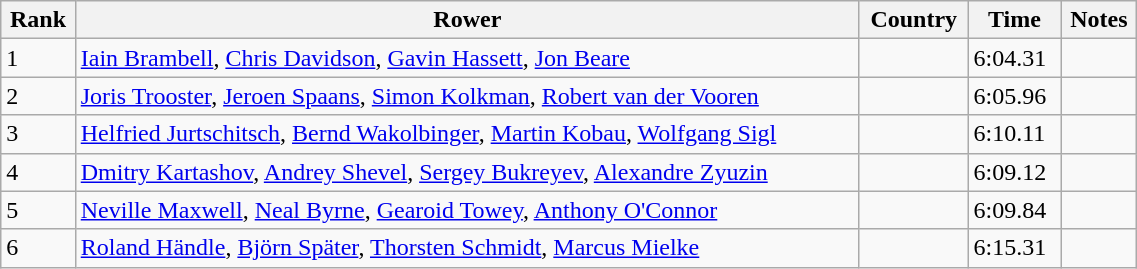<table class="wikitable sortable" width=60%>
<tr>
<th>Rank</th>
<th>Rower</th>
<th>Country</th>
<th>Time</th>
<th>Notes</th>
</tr>
<tr>
<td>1</td>
<td><a href='#'>Iain Brambell</a>, <a href='#'>Chris Davidson</a>, <a href='#'>Gavin Hassett</a>, <a href='#'>Jon Beare</a></td>
<td></td>
<td>6:04.31</td>
<td></td>
</tr>
<tr>
<td>2</td>
<td><a href='#'>Joris Trooster</a>, <a href='#'>Jeroen Spaans</a>, <a href='#'>Simon Kolkman</a>, <a href='#'>Robert van der Vooren</a></td>
<td></td>
<td>6:05.96</td>
<td></td>
</tr>
<tr>
<td>3</td>
<td><a href='#'>Helfried Jurtschitsch</a>, <a href='#'>Bernd Wakolbinger</a>, <a href='#'>Martin Kobau</a>, <a href='#'>Wolfgang Sigl</a></td>
<td></td>
<td>6:10.11</td>
<td></td>
</tr>
<tr>
<td>4</td>
<td><a href='#'>Dmitry Kartashov</a>, <a href='#'>Andrey Shevel</a>, <a href='#'>Sergey Bukreyev</a>, <a href='#'>Alexandre Zyuzin</a></td>
<td></td>
<td>6:09.12</td>
<td></td>
</tr>
<tr>
<td>5</td>
<td><a href='#'>Neville Maxwell</a>, <a href='#'>Neal Byrne</a>, <a href='#'>Gearoid Towey</a>, <a href='#'>Anthony O'Connor</a></td>
<td></td>
<td>6:09.84</td>
<td></td>
</tr>
<tr>
<td>6</td>
<td><a href='#'>Roland Händle</a>, <a href='#'>Björn Später</a>, <a href='#'>Thorsten Schmidt</a>, <a href='#'>Marcus Mielke</a></td>
<td></td>
<td>6:15.31</td>
<td></td>
</tr>
</table>
